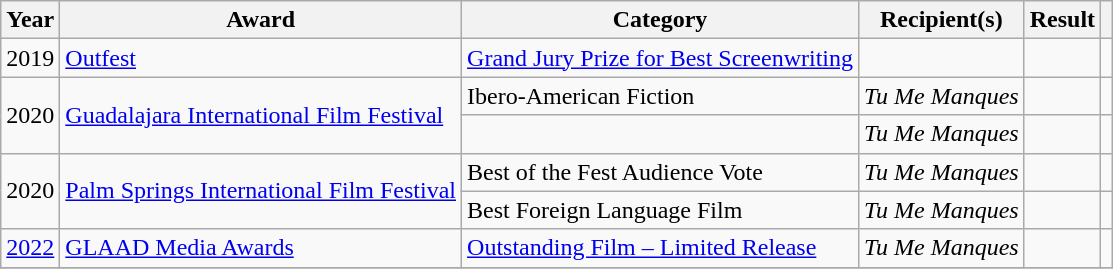<table class="wikitable plainrowheaders sortable">
<tr>
<th scope="col">Year</th>
<th scope="col">Award</th>
<th scope="col">Category</th>
<th scope="col">Recipient(s)</th>
<th scope="col">Result</th>
<th scope="col" class="unsortable"></th>
</tr>
<tr>
<td>2019</td>
<td><a href='#'>Outfest</a></td>
<td><a href='#'>Grand Jury Prize for Best Screenwriting</a></td>
<td></td>
<td></td>
<td></td>
</tr>
<tr>
<td rowspan="2">2020</td>
<td rowspan="2"><a href='#'>Guadalajara International Film Festival</a></td>
<td>Ibero-American Fiction</td>
<td><em>Tu Me Manques</em></td>
<td></td>
<td></td>
</tr>
<tr>
<td></td>
<td><em>Tu Me Manques</em></td>
<td></td>
<td></td>
</tr>
<tr>
<td rowspan="2">2020</td>
<td rowspan="2"><a href='#'>Palm Springs International Film Festival</a></td>
<td>Best of the Fest Audience Vote</td>
<td><em>Tu Me Manques</em></td>
<td></td>
<td></td>
</tr>
<tr>
<td>Best Foreign Language Film</td>
<td><em>Tu Me Manques</em></td>
<td></td>
<td></td>
</tr>
<tr>
<td><a href='#'>2022</a></td>
<td><a href='#'>GLAAD Media Awards</a></td>
<td><a href='#'>Outstanding Film – Limited Release</a></td>
<td><em>Tu Me Manques</em></td>
<td></td>
<td></td>
</tr>
<tr>
</tr>
</table>
